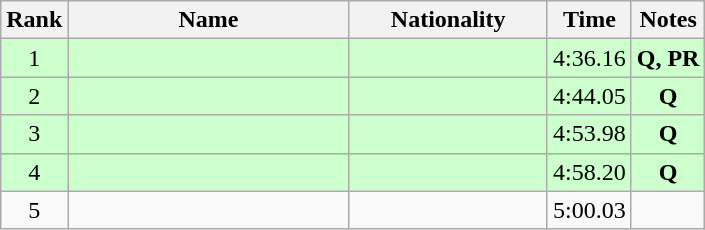<table class="wikitable sortable" style="text-align:center">
<tr>
<th>Rank</th>
<th style="width:180px">Name</th>
<th style="width:125px">Nationality</th>
<th>Time</th>
<th>Notes</th>
</tr>
<tr style="background:#cfc;">
<td>1</td>
<td style="text-align:left;"></td>
<td style="text-align:left;"></td>
<td>4:36.16</td>
<td><strong>Q, PR</strong></td>
</tr>
<tr style="background:#cfc;">
<td>2</td>
<td style="text-align:left;"></td>
<td style="text-align:left;"></td>
<td>4:44.05</td>
<td><strong>Q</strong></td>
</tr>
<tr style="background:#cfc;">
<td>3</td>
<td style="text-align:left;"></td>
<td style="text-align:left;"></td>
<td>4:53.98</td>
<td><strong>Q</strong></td>
</tr>
<tr style="background:#cfc;">
<td>4</td>
<td style="text-align:left;"></td>
<td style="text-align:left;"></td>
<td>4:58.20</td>
<td><strong>Q</strong></td>
</tr>
<tr>
<td>5</td>
<td style="text-align:left;"></td>
<td style="text-align:left;"></td>
<td>5:00.03</td>
<td></td>
</tr>
</table>
